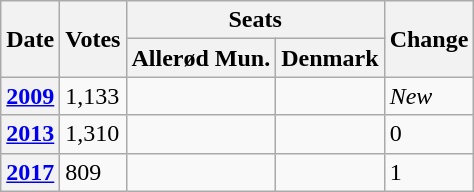<table class="wikitable">
<tr>
<th rowspan=2>Date</th>
<th rowspan=2>Votes</th>
<th colspan=2>Seats</th>
<th rowspan=2>Change</th>
</tr>
<tr>
<th>Allerød Mun.</th>
<th>Denmark</th>
</tr>
<tr>
<th><a href='#'>2009</a></th>
<td>1,133</td>
<td></td>
<td></td>
<td><em>New</em></td>
</tr>
<tr>
<th><a href='#'>2013</a></th>
<td>1,310</td>
<td></td>
<td></td>
<td> 0</td>
</tr>
<tr>
<th><a href='#'>2017</a></th>
<td>809</td>
<td></td>
<td></td>
<td> 1</td>
</tr>
</table>
